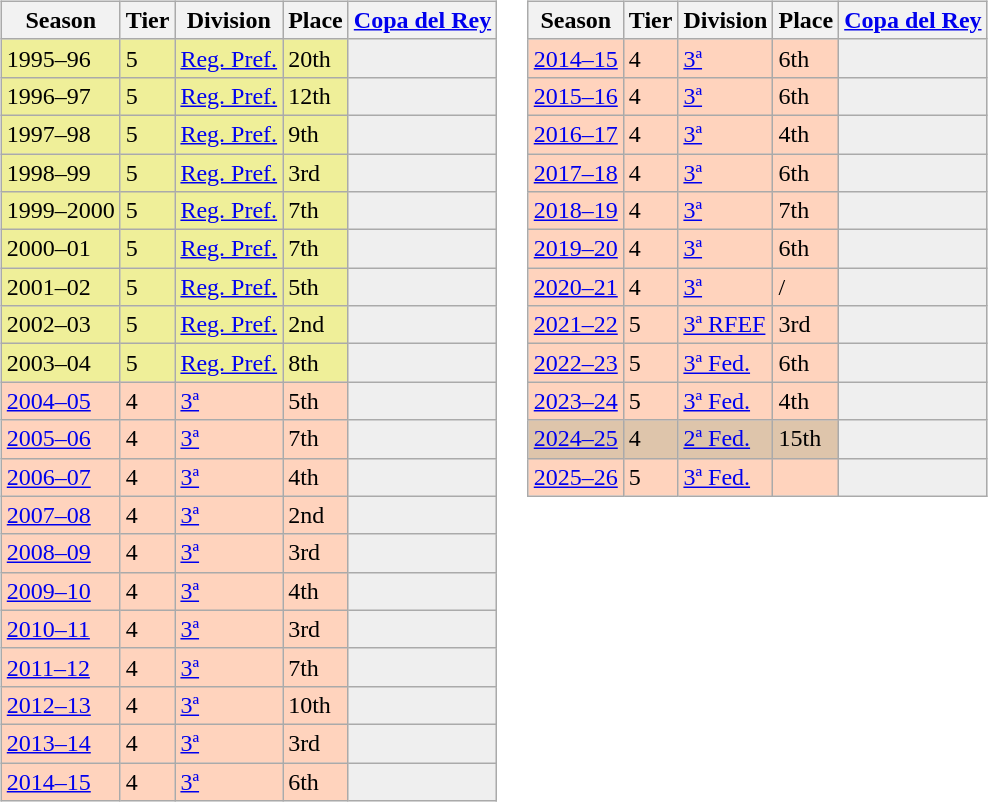<table>
<tr>
<td valign="top" width=49%><br><table class="wikitable">
<tr style="background:#f0f6fa;">
<th>Season</th>
<th>Tier</th>
<th>Division</th>
<th>Place</th>
<th><a href='#'>Copa del Rey</a></th>
</tr>
<tr>
<td style="background:#EFEF99;">1995–96</td>
<td style="background:#EFEF99;">5</td>
<td style="background:#EFEF99;"><a href='#'>Reg. Pref.</a></td>
<td style="background:#EFEF99;">20th</td>
<th style="background:#efefef;"></th>
</tr>
<tr>
<td style="background:#EFEF99;">1996–97</td>
<td style="background:#EFEF99;">5</td>
<td style="background:#EFEF99;"><a href='#'>Reg. Pref.</a></td>
<td style="background:#EFEF99;">12th</td>
<th style="background:#efefef;"></th>
</tr>
<tr>
<td style="background:#EFEF99;">1997–98</td>
<td style="background:#EFEF99;">5</td>
<td style="background:#EFEF99;"><a href='#'>Reg. Pref.</a></td>
<td style="background:#EFEF99;">9th</td>
<th style="background:#efefef;"></th>
</tr>
<tr>
<td style="background:#EFEF99;">1998–99</td>
<td style="background:#EFEF99;">5</td>
<td style="background:#EFEF99;"><a href='#'>Reg. Pref.</a></td>
<td style="background:#EFEF99;">3rd</td>
<th style="background:#efefef;"></th>
</tr>
<tr>
<td style="background:#EFEF99;">1999–2000</td>
<td style="background:#EFEF99;">5</td>
<td style="background:#EFEF99;"><a href='#'>Reg. Pref.</a></td>
<td style="background:#EFEF99;">7th</td>
<th style="background:#efefef;"></th>
</tr>
<tr>
<td style="background:#EFEF99;">2000–01</td>
<td style="background:#EFEF99;">5</td>
<td style="background:#EFEF99;"><a href='#'>Reg. Pref.</a></td>
<td style="background:#EFEF99;">7th</td>
<th style="background:#efefef;"></th>
</tr>
<tr>
<td style="background:#EFEF99;">2001–02</td>
<td style="background:#EFEF99;">5</td>
<td style="background:#EFEF99;"><a href='#'>Reg. Pref.</a></td>
<td style="background:#EFEF99;">5th</td>
<th style="background:#efefef;"></th>
</tr>
<tr>
<td style="background:#EFEF99;">2002–03</td>
<td style="background:#EFEF99;">5</td>
<td style="background:#EFEF99;"><a href='#'>Reg. Pref.</a></td>
<td style="background:#EFEF99;">2nd</td>
<th style="background:#efefef;"></th>
</tr>
<tr>
<td style="background:#EFEF99;">2003–04</td>
<td style="background:#EFEF99;">5</td>
<td style="background:#EFEF99;"><a href='#'>Reg. Pref.</a></td>
<td style="background:#EFEF99;">8th</td>
<th style="background:#efefef;"></th>
</tr>
<tr>
<td style="background:#FFD3BD;"><a href='#'>2004–05</a></td>
<td style="background:#FFD3BD;">4</td>
<td style="background:#FFD3BD;"><a href='#'>3ª</a></td>
<td style="background:#FFD3BD;">5th</td>
<th style="background:#efefef;"></th>
</tr>
<tr>
<td style="background:#FFD3BD;"><a href='#'>2005–06</a></td>
<td style="background:#FFD3BD;">4</td>
<td style="background:#FFD3BD;"><a href='#'>3ª</a></td>
<td style="background:#FFD3BD;">7th</td>
<th style="background:#efefef;"></th>
</tr>
<tr>
<td style="background:#FFD3BD;"><a href='#'>2006–07</a></td>
<td style="background:#FFD3BD;">4</td>
<td style="background:#FFD3BD;"><a href='#'>3ª</a></td>
<td style="background:#FFD3BD;">4th</td>
<th style="background:#efefef;"></th>
</tr>
<tr>
<td style="background:#FFD3BD;"><a href='#'>2007–08</a></td>
<td style="background:#FFD3BD;">4</td>
<td style="background:#FFD3BD;"><a href='#'>3ª</a></td>
<td style="background:#FFD3BD;">2nd</td>
<th style="background:#efefef;"></th>
</tr>
<tr>
<td style="background:#FFD3BD;"><a href='#'>2008–09</a></td>
<td style="background:#FFD3BD;">4</td>
<td style="background:#FFD3BD;"><a href='#'>3ª</a></td>
<td style="background:#FFD3BD;">3rd</td>
<td style="background:#efefef;"></td>
</tr>
<tr>
<td style="background:#FFD3BD;"><a href='#'>2009–10</a></td>
<td style="background:#FFD3BD;">4</td>
<td style="background:#FFD3BD;"><a href='#'>3ª</a></td>
<td style="background:#FFD3BD;">4th</td>
<td style="background:#efefef;"></td>
</tr>
<tr>
<td style="background:#FFD3BD;"><a href='#'>2010–11</a></td>
<td style="background:#FFD3BD;">4</td>
<td style="background:#FFD3BD;"><a href='#'>3ª</a></td>
<td style="background:#FFD3BD;">3rd</td>
<td style="background:#efefef;"></td>
</tr>
<tr>
<td style="background:#FFD3BD;"><a href='#'>2011–12</a></td>
<td style="background:#FFD3BD;">4</td>
<td style="background:#FFD3BD;"><a href='#'>3ª</a></td>
<td style="background:#FFD3BD;">7th</td>
<td style="background:#efefef;"></td>
</tr>
<tr>
<td style="background:#FFD3BD;"><a href='#'>2012–13</a></td>
<td style="background:#FFD3BD;">4</td>
<td style="background:#FFD3BD;"><a href='#'>3ª</a></td>
<td style="background:#FFD3BD;">10th</td>
<td style="background:#efefef;"></td>
</tr>
<tr>
<td style="background:#FFD3BD;"><a href='#'>2013–14</a></td>
<td style="background:#FFD3BD;">4</td>
<td style="background:#FFD3BD;"><a href='#'>3ª</a></td>
<td style="background:#FFD3BD;">3rd</td>
<td style="background:#efefef;"></td>
</tr>
<tr>
<td style="background:#FFD3BD;"><a href='#'>2014–15</a></td>
<td style="background:#FFD3BD;">4</td>
<td style="background:#FFD3BD;"><a href='#'>3ª</a></td>
<td style="background:#FFD3BD;">6th</td>
<td style="background:#efefef;"></td>
</tr>
</table>
</td>
<td valign="top" width=51%><br><table class="wikitable">
<tr style="background:#f0f6fa;">
<th>Season</th>
<th>Tier</th>
<th>Division</th>
<th>Place</th>
<th><a href='#'>Copa del Rey</a></th>
</tr>
<tr>
<td style="background:#FFD3BD;"><a href='#'>2014–15</a></td>
<td style="background:#FFD3BD;">4</td>
<td style="background:#FFD3BD;"><a href='#'>3ª</a></td>
<td style="background:#FFD3BD;">6th</td>
<td style="background:#efefef;"></td>
</tr>
<tr>
<td style="background:#FFD3BD;"><a href='#'>2015–16</a></td>
<td style="background:#FFD3BD;">4</td>
<td style="background:#FFD3BD;"><a href='#'>3ª</a></td>
<td style="background:#FFD3BD;">6th</td>
<td style="background:#efefef;"></td>
</tr>
<tr>
<td style="background:#FFD3BD;"><a href='#'>2016–17</a></td>
<td style="background:#FFD3BD;">4</td>
<td style="background:#FFD3BD;"><a href='#'>3ª</a></td>
<td style="background:#FFD3BD;">4th</td>
<td style="background:#efefef;"></td>
</tr>
<tr>
<td style="background:#FFD3BD;"><a href='#'>2017–18</a></td>
<td style="background:#FFD3BD;">4</td>
<td style="background:#FFD3BD;"><a href='#'>3ª</a></td>
<td style="background:#FFD3BD;">6th</td>
<td style="background:#efefef;"></td>
</tr>
<tr>
<td style="background:#FFD3BD;"><a href='#'>2018–19</a></td>
<td style="background:#FFD3BD;">4</td>
<td style="background:#FFD3BD;"><a href='#'>3ª</a></td>
<td style="background:#FFD3BD;">7th</td>
<td style="background:#efefef;"></td>
</tr>
<tr>
<td style="background:#FFD3BD;"><a href='#'>2019–20</a></td>
<td style="background:#FFD3BD;">4</td>
<td style="background:#FFD3BD;"><a href='#'>3ª</a></td>
<td style="background:#FFD3BD;">6th</td>
<td style="background:#efefef;"></td>
</tr>
<tr>
<td style="background:#FFD3BD;"><a href='#'>2020–21</a></td>
<td style="background:#FFD3BD;">4</td>
<td style="background:#FFD3BD;"><a href='#'>3ª</a></td>
<td style="background:#FFD3BD;"> / </td>
<td style="background:#efefef;"></td>
</tr>
<tr>
<td style="background:#FFD3BD;"><a href='#'>2021–22</a></td>
<td style="background:#FFD3BD;">5</td>
<td style="background:#FFD3BD;"><a href='#'>3ª RFEF</a></td>
<td style="background:#FFD3BD;">3rd</td>
<td style="background:#efefef;"></td>
</tr>
<tr>
<td style="background:#FFD3BD;"><a href='#'>2022–23</a></td>
<td style="background:#FFD3BD;">5</td>
<td style="background:#FFD3BD;"><a href='#'>3ª Fed.</a></td>
<td style="background:#FFD3BD;">6th</td>
<td style="background:#efefef;"></td>
</tr>
<tr>
<td style="background:#FFD3BD;"><a href='#'>2023–24</a></td>
<td style="background:#FFD3BD;">5</td>
<td style="background:#FFD3BD;"><a href='#'>3ª Fed.</a></td>
<td style="background:#FFD3BD;">4th</td>
<td style="background:#efefef;"></td>
</tr>
<tr>
<td style="background:#DEC5AB;"><a href='#'>2024–25</a></td>
<td style="background:#DEC5AB;">4</td>
<td style="background:#DEC5AB;"><a href='#'>2ª Fed.</a></td>
<td style="background:#DEC5AB;">15th</td>
<th style="background:#efefef;"></th>
</tr>
<tr>
<td style="background:#FFD3BD;"><a href='#'>2025–26</a></td>
<td style="background:#FFD3BD;">5</td>
<td style="background:#FFD3BD;"><a href='#'>3ª Fed.</a></td>
<td style="background:#FFD3BD;"></td>
<td style="background:#efefef;"></td>
</tr>
</table>
</td>
</tr>
</table>
